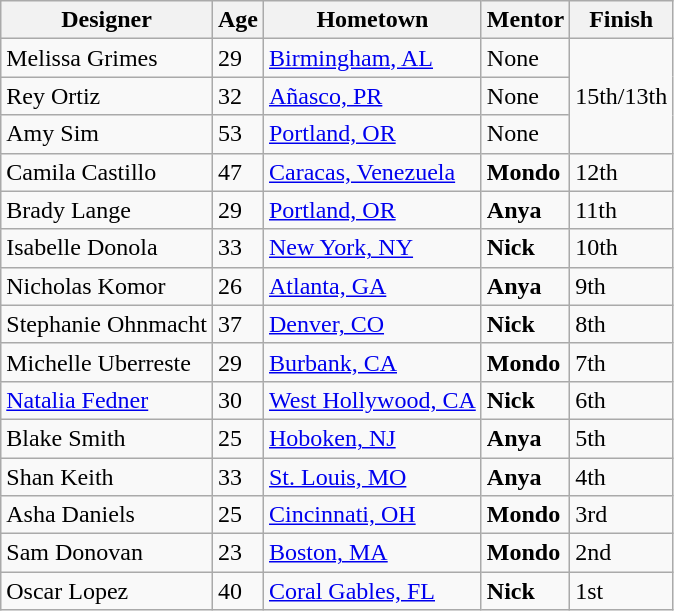<table class="wikitable">
<tr>
<th>Designer</th>
<th>Age</th>
<th>Hometown</th>
<th>Mentor</th>
<th>Finish</th>
</tr>
<tr>
<td>Melissa Grimes</td>
<td>29</td>
<td><a href='#'>Birmingham, AL</a></td>
<td>None</td>
<td rowspan="3">15th/13th</td>
</tr>
<tr>
<td>Rey Ortiz</td>
<td>32</td>
<td><a href='#'>Añasco, PR</a></td>
<td>None</td>
</tr>
<tr>
<td>Amy Sim</td>
<td>53</td>
<td><a href='#'>Portland, OR</a></td>
<td>None</td>
</tr>
<tr>
<td>Camila Castillo</td>
<td>47</td>
<td><a href='#'>Caracas, Venezuela</a></td>
<td><span><strong>Mondo</strong></span></td>
<td>12th</td>
</tr>
<tr>
<td>Brady Lange</td>
<td>29</td>
<td><a href='#'>Portland, OR</a></td>
<td><span><strong>Anya</strong></span></td>
<td>11th</td>
</tr>
<tr>
<td>Isabelle Donola</td>
<td>33</td>
<td><a href='#'>New York, NY</a></td>
<td><span><strong>Nick</strong></span></td>
<td>10th</td>
</tr>
<tr>
<td>Nicholas Komor</td>
<td>26</td>
<td><a href='#'>Atlanta, GA</a></td>
<td><span><strong>Anya</strong></span></td>
<td>9th</td>
</tr>
<tr>
<td>Stephanie Ohnmacht</td>
<td>37</td>
<td><a href='#'>Denver, CO</a></td>
<td><span><strong>Nick</strong></span></td>
<td>8th</td>
</tr>
<tr>
<td>Michelle Uberreste</td>
<td>29</td>
<td><a href='#'>Burbank, CA</a></td>
<td><span><strong>Mondo</strong></span></td>
<td>7th</td>
</tr>
<tr>
<td><a href='#'>Natalia Fedner</a></td>
<td>30</td>
<td><a href='#'>West Hollywood, CA</a></td>
<td><span><strong>Nick</strong></span></td>
<td>6th</td>
</tr>
<tr>
<td>Blake Smith</td>
<td>25</td>
<td><a href='#'>Hoboken, NJ</a></td>
<td><span><strong>Anya</strong></span></td>
<td>5th</td>
</tr>
<tr>
<td>Shan Keith</td>
<td>33</td>
<td><a href='#'>St. Louis, MO</a></td>
<td><span><strong>Anya</strong></span></td>
<td>4th</td>
</tr>
<tr>
<td>Asha Daniels</td>
<td>25</td>
<td><a href='#'>Cincinnati, OH</a></td>
<td><span><strong>Mondo</strong></span></td>
<td>3rd</td>
</tr>
<tr>
<td>Sam Donovan</td>
<td>23</td>
<td><a href='#'>Boston, MA</a></td>
<td><span><strong>Mondo</strong></span></td>
<td>2nd</td>
</tr>
<tr>
<td>Oscar Lopez</td>
<td>40</td>
<td><a href='#'>Coral Gables, FL</a></td>
<td><span><strong>Nick</strong></span></td>
<td>1st</td>
</tr>
</table>
